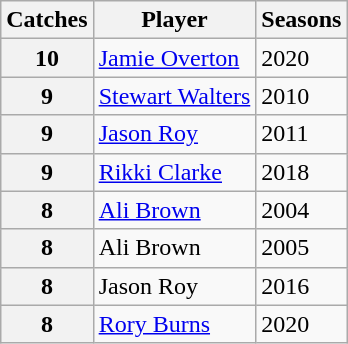<table class="wikitable">
<tr>
<th>Catches</th>
<th>Player</th>
<th>Seasons</th>
</tr>
<tr>
<th>10</th>
<td> <a href='#'>Jamie Overton</a></td>
<td>2020</td>
</tr>
<tr>
<th>9</th>
<td> <a href='#'>Stewart Walters</a></td>
<td>2010</td>
</tr>
<tr>
<th>9</th>
<td> <a href='#'>Jason Roy</a></td>
<td>2011</td>
</tr>
<tr>
<th>9</th>
<td> <a href='#'>Rikki Clarke</a></td>
<td>2018</td>
</tr>
<tr>
<th>8</th>
<td> <a href='#'>Ali Brown</a></td>
<td>2004</td>
</tr>
<tr>
<th>8</th>
<td> Ali Brown</td>
<td>2005</td>
</tr>
<tr>
<th>8</th>
<td> Jason Roy</td>
<td>2016</td>
</tr>
<tr>
<th>8</th>
<td> <a href='#'>Rory Burns</a></td>
<td>2020</td>
</tr>
</table>
